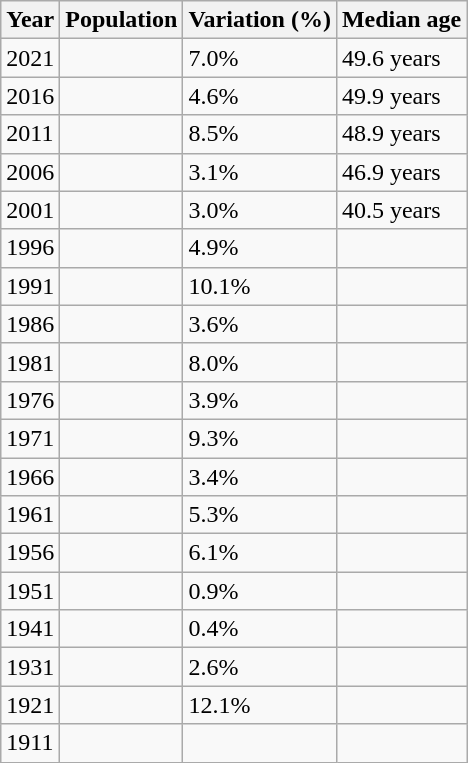<table + class="wikitable" border="1">
<tr>
<th>Year</th>
<th>Population</th>
<th>Variation (%)</th>
<th>Median age</th>
</tr>
<tr>
<td>2021</td>
<td></td>
<td> 7.0%</td>
<td>49.6 years</td>
</tr>
<tr>
<td>2016</td>
<td></td>
<td> 4.6%</td>
<td>49.9 years</td>
</tr>
<tr>
<td>2011</td>
<td></td>
<td> 8.5%</td>
<td>48.9 years</td>
</tr>
<tr>
<td>2006</td>
<td></td>
<td> 3.1%</td>
<td>46.9 years</td>
</tr>
<tr>
<td>2001</td>
<td></td>
<td> 3.0%</td>
<td>40.5 years</td>
</tr>
<tr>
<td>1996</td>
<td></td>
<td> 4.9%</td>
<td></td>
</tr>
<tr>
<td>1991</td>
<td></td>
<td> 10.1%</td>
<td></td>
</tr>
<tr>
<td>1986</td>
<td></td>
<td> 3.6%</td>
<td></td>
</tr>
<tr>
<td>1981</td>
<td></td>
<td> 8.0%</td>
<td></td>
</tr>
<tr>
<td>1976</td>
<td></td>
<td> 3.9%</td>
<td></td>
</tr>
<tr>
<td>1971</td>
<td></td>
<td> 9.3%</td>
<td></td>
</tr>
<tr>
<td>1966</td>
<td></td>
<td> 3.4%</td>
<td></td>
</tr>
<tr>
<td>1961</td>
<td></td>
<td> 5.3%</td>
<td></td>
</tr>
<tr>
<td>1956</td>
<td></td>
<td> 6.1%</td>
<td></td>
</tr>
<tr>
<td>1951</td>
<td></td>
<td> 0.9%</td>
<td></td>
</tr>
<tr>
<td>1941</td>
<td></td>
<td> 0.4%</td>
<td></td>
</tr>
<tr>
<td>1931</td>
<td></td>
<td> 2.6%</td>
<td></td>
</tr>
<tr>
<td>1921</td>
<td></td>
<td> 12.1%</td>
<td></td>
</tr>
<tr>
<td>1911</td>
<td></td>
<td></td>
<td></td>
</tr>
</table>
